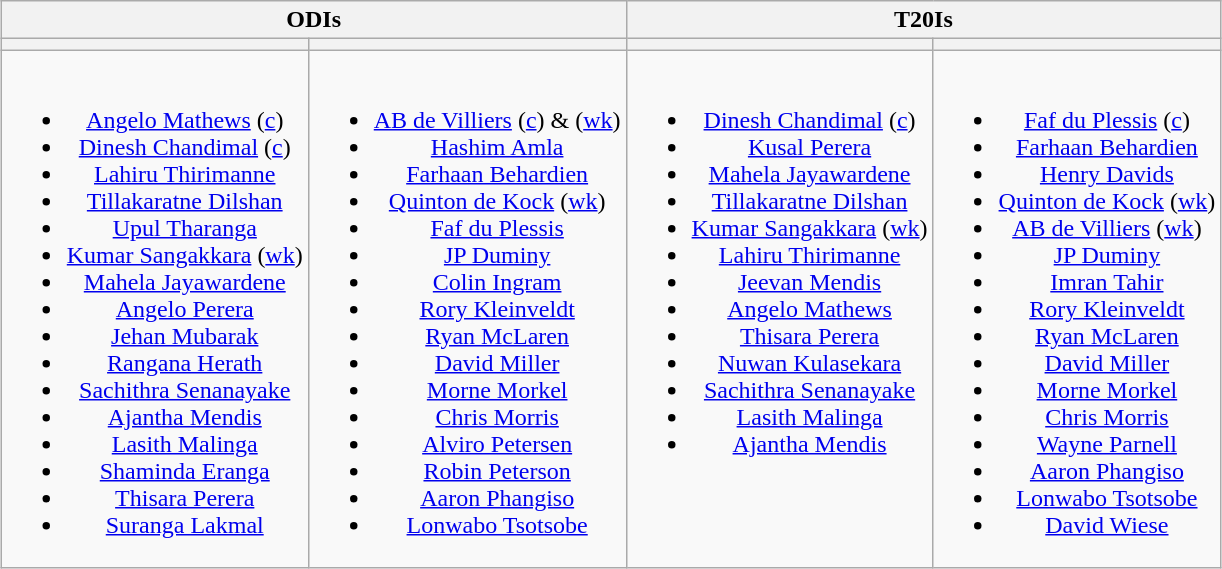<table class="wikitable" style="text-align:center; margin:auto">
<tr>
<th colspan="2">ODIs</th>
<th colspan="2">T20Is</th>
</tr>
<tr>
<th></th>
<th></th>
<th></th>
<th></th>
</tr>
<tr style="vertical-align:top">
<td><br><ul><li><a href='#'>Angelo Mathews</a> (<a href='#'>c</a>)</li><li><a href='#'>Dinesh Chandimal</a> (<a href='#'>c</a>)</li><li><a href='#'>Lahiru Thirimanne</a></li><li><a href='#'>Tillakaratne Dilshan</a></li><li><a href='#'>Upul Tharanga</a></li><li><a href='#'>Kumar Sangakkara</a> (<a href='#'>wk</a>)</li><li><a href='#'>Mahela Jayawardene</a></li><li><a href='#'>Angelo Perera</a></li><li><a href='#'>Jehan Mubarak</a></li><li><a href='#'>Rangana Herath</a></li><li><a href='#'>Sachithra Senanayake</a></li><li><a href='#'>Ajantha Mendis</a></li><li><a href='#'>Lasith Malinga</a></li><li><a href='#'>Shaminda Eranga</a></li><li><a href='#'>Thisara Perera</a></li><li><a href='#'>Suranga Lakmal</a></li></ul></td>
<td><br><ul><li><a href='#'>AB de Villiers</a> (<a href='#'>c</a>) & (<a href='#'>wk</a>)</li><li><a href='#'>Hashim Amla</a></li><li><a href='#'>Farhaan Behardien</a></li><li><a href='#'>Quinton de Kock</a> (<a href='#'>wk</a>)</li><li><a href='#'>Faf du Plessis</a></li><li><a href='#'>JP Duminy</a></li><li><a href='#'>Colin Ingram</a></li><li><a href='#'>Rory Kleinveldt</a></li><li><a href='#'>Ryan McLaren</a></li><li><a href='#'>David Miller</a></li><li><a href='#'>Morne Morkel</a></li><li><a href='#'>Chris Morris</a></li><li><a href='#'>Alviro Petersen</a></li><li><a href='#'>Robin Peterson</a></li><li><a href='#'>Aaron Phangiso</a></li><li><a href='#'>Lonwabo Tsotsobe</a></li></ul></td>
<td><br><ul><li><a href='#'>Dinesh Chandimal</a> (<a href='#'>c</a>)</li><li><a href='#'>Kusal Perera</a></li><li><a href='#'>Mahela Jayawardene</a></li><li><a href='#'>Tillakaratne Dilshan</a></li><li><a href='#'>Kumar Sangakkara</a> (<a href='#'>wk</a>)</li><li><a href='#'>Lahiru Thirimanne</a></li><li><a href='#'>Jeevan Mendis</a></li><li><a href='#'>Angelo Mathews</a></li><li><a href='#'>Thisara Perera</a></li><li><a href='#'>Nuwan Kulasekara</a></li><li><a href='#'>Sachithra Senanayake</a></li><li><a href='#'>Lasith Malinga</a></li><li><a href='#'>Ajantha Mendis</a></li></ul></td>
<td><br><ul><li><a href='#'>Faf du Plessis</a> (<a href='#'>c</a>)</li><li><a href='#'>Farhaan Behardien</a></li><li><a href='#'>Henry Davids</a></li><li><a href='#'>Quinton de Kock</a> (<a href='#'>wk</a>)</li><li><a href='#'>AB de Villiers</a> (<a href='#'>wk</a>)</li><li><a href='#'>JP Duminy</a></li><li><a href='#'>Imran Tahir</a></li><li><a href='#'>Rory Kleinveldt</a></li><li><a href='#'>Ryan McLaren</a></li><li><a href='#'>David Miller</a></li><li><a href='#'>Morne Morkel</a></li><li><a href='#'>Chris Morris</a></li><li><a href='#'>Wayne Parnell</a></li><li><a href='#'>Aaron Phangiso</a></li><li><a href='#'>Lonwabo Tsotsobe</a></li><li><a href='#'>David Wiese</a></li></ul></td>
</tr>
</table>
